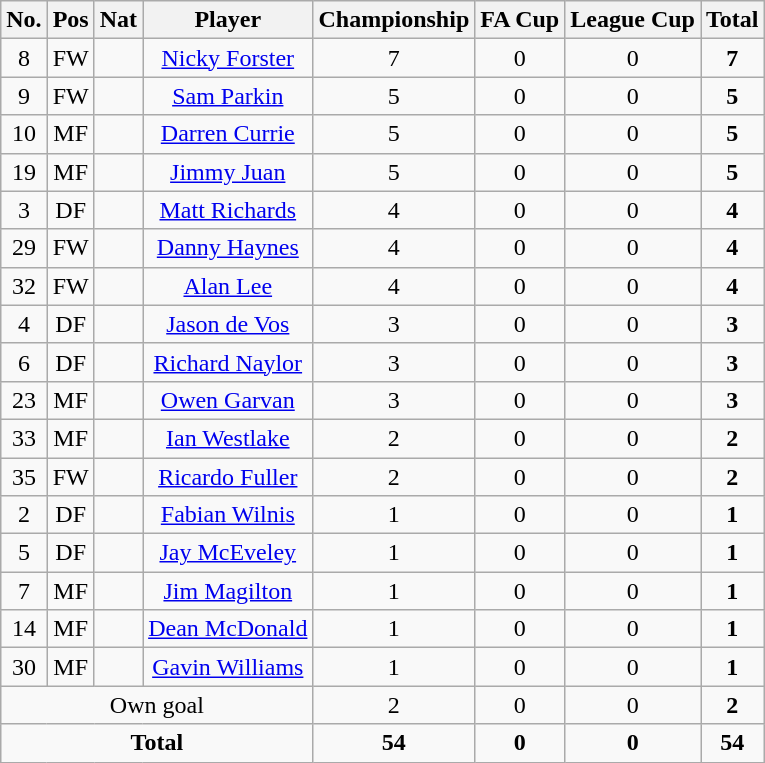<table class="wikitable" style="text-align:center">
<tr>
<th width=0%>No.</th>
<th width=0%>Pos</th>
<th width=0%>Nat</th>
<th width=0%>Player</th>
<th width=0%>Championship</th>
<th width=0%>FA Cup</th>
<th width=0%>League Cup</th>
<th width=0%>Total</th>
</tr>
<tr>
<td>8</td>
<td>FW</td>
<td align="left"></td>
<td><a href='#'>Nicky Forster</a></td>
<td>7</td>
<td>0</td>
<td>0</td>
<td><strong>7</strong></td>
</tr>
<tr>
<td>9</td>
<td>FW</td>
<td align="left"></td>
<td><a href='#'>Sam Parkin</a></td>
<td>5</td>
<td>0</td>
<td>0</td>
<td><strong>5</strong></td>
</tr>
<tr>
<td>10</td>
<td>MF</td>
<td align="left"></td>
<td><a href='#'>Darren Currie</a></td>
<td>5</td>
<td>0</td>
<td>0</td>
<td><strong>5</strong></td>
</tr>
<tr>
<td>19</td>
<td>MF</td>
<td align="left"></td>
<td><a href='#'>Jimmy Juan</a></td>
<td>5</td>
<td>0</td>
<td>0</td>
<td><strong>5</strong></td>
</tr>
<tr>
<td>3</td>
<td>DF</td>
<td align="left"></td>
<td><a href='#'>Matt Richards</a></td>
<td>4</td>
<td>0</td>
<td>0</td>
<td><strong>4</strong></td>
</tr>
<tr>
<td>29</td>
<td>FW</td>
<td align="left"></td>
<td><a href='#'>Danny Haynes</a></td>
<td>4</td>
<td>0</td>
<td>0</td>
<td><strong>4</strong></td>
</tr>
<tr>
<td>32</td>
<td>FW</td>
<td align="left"></td>
<td><a href='#'>Alan Lee</a></td>
<td>4</td>
<td>0</td>
<td>0</td>
<td><strong>4</strong></td>
</tr>
<tr>
<td>4</td>
<td>DF</td>
<td align="left"></td>
<td><a href='#'>Jason de Vos</a></td>
<td>3</td>
<td>0</td>
<td>0</td>
<td><strong>3</strong></td>
</tr>
<tr>
<td>6</td>
<td>DF</td>
<td align="left"></td>
<td><a href='#'>Richard Naylor</a></td>
<td>3</td>
<td>0</td>
<td>0</td>
<td><strong>3</strong></td>
</tr>
<tr>
<td>23</td>
<td>MF</td>
<td align="left"></td>
<td><a href='#'>Owen Garvan</a></td>
<td>3</td>
<td>0</td>
<td>0</td>
<td><strong>3</strong></td>
</tr>
<tr>
<td>33</td>
<td>MF</td>
<td align="left"></td>
<td><a href='#'>Ian Westlake</a></td>
<td>2</td>
<td>0</td>
<td>0</td>
<td><strong>2</strong></td>
</tr>
<tr>
<td>35</td>
<td>FW</td>
<td align="left"></td>
<td><a href='#'>Ricardo Fuller</a></td>
<td>2</td>
<td>0</td>
<td>0</td>
<td><strong>2</strong></td>
</tr>
<tr>
<td>2</td>
<td>DF</td>
<td align="left"></td>
<td><a href='#'>Fabian Wilnis</a></td>
<td>1</td>
<td>0</td>
<td>0</td>
<td><strong>1</strong></td>
</tr>
<tr>
<td>5</td>
<td>DF</td>
<td align="left"></td>
<td><a href='#'>Jay McEveley</a></td>
<td>1</td>
<td>0</td>
<td>0</td>
<td><strong>1</strong></td>
</tr>
<tr>
<td>7</td>
<td>MF</td>
<td align="left"></td>
<td><a href='#'>Jim Magilton</a></td>
<td>1</td>
<td>0</td>
<td>0</td>
<td><strong>1</strong></td>
</tr>
<tr>
<td>14</td>
<td>MF</td>
<td align="left"></td>
<td><a href='#'>Dean McDonald</a></td>
<td>1</td>
<td>0</td>
<td>0</td>
<td><strong>1</strong></td>
</tr>
<tr>
<td>30</td>
<td>MF</td>
<td align="left"></td>
<td><a href='#'>Gavin Williams</a></td>
<td>1</td>
<td>0</td>
<td>0</td>
<td><strong>1</strong></td>
</tr>
<tr>
<td colspan=4>Own goal</td>
<td>2</td>
<td>0</td>
<td>0</td>
<td><strong>2</strong></td>
</tr>
<tr>
<td colspan=4><strong>Total</strong></td>
<td><strong>54</strong></td>
<td><strong>0</strong></td>
<td><strong>0</strong></td>
<td><strong>54</strong></td>
</tr>
</table>
